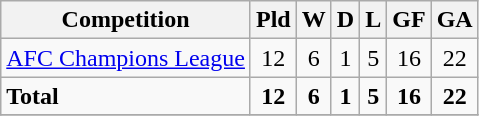<table class="wikitable">
<tr>
<th>Competition</th>
<th>Pld</th>
<th>W</th>
<th>D</th>
<th>L</th>
<th>GF</th>
<th>GA</th>
</tr>
<tr>
<td><a href='#'>AFC Champions League</a></td>
<td style="text-align:center;">12</td>
<td style="text-align:center;">6</td>
<td style="text-align:center;">1</td>
<td style="text-align:center;">5</td>
<td style="text-align:center;">16</td>
<td style="text-align:center;">22</td>
</tr>
<tr>
<td><strong>Total</strong></td>
<td style="text-align:center;"><strong>12</strong></td>
<td style="text-align:center;"><strong>6</strong></td>
<td style="text-align:center;"><strong>1</strong></td>
<td style="text-align:center;"><strong>5</strong></td>
<td style="text-align:center;"><strong>16</strong></td>
<td style="text-align:center;"><strong>22</strong></td>
</tr>
<tr>
</tr>
</table>
